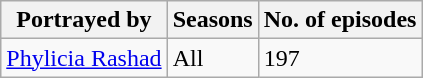<table class="wikitable" style="text-align:justify;">
<tr>
<th>Portrayed by</th>
<th>Seasons</th>
<th>No. of episodes</th>
</tr>
<tr>
<td><a href='#'>Phylicia Rashad</a></td>
<td>All</td>
<td>197</td>
</tr>
</table>
